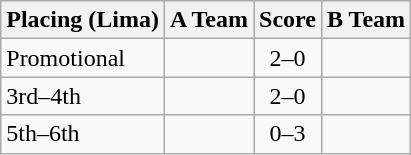<table class=wikitable style="border:1px solid #AAAAAA;">
<tr>
<th>Placing (Lima)</th>
<th>A Team</th>
<th>Score</th>
<th>B Team</th>
</tr>
<tr>
<td>Promotional</td>
<td><strong></strong></td>
<td align="center">2–0</td>
<td></td>
</tr>
<tr>
<td>3rd–4th</td>
<td><strong></strong></td>
<td align="center">2–0</td>
<td></td>
</tr>
<tr>
<td>5th–6th</td>
<td></td>
<td align="center">0–3</td>
<td><strong></strong></td>
</tr>
</table>
